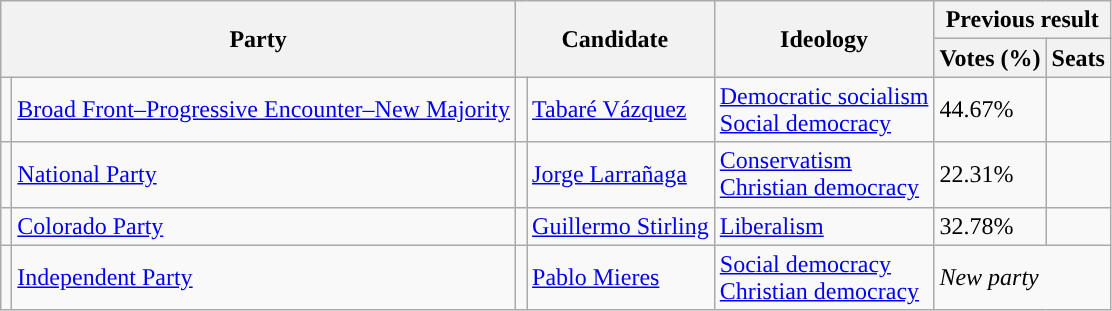<table class="wikitable">
<tr>
<th colspan="2" rowspan="2">Party</th>
<th colspan="2" rowspan="2">Candidate</th>
<th rowspan="2">Ideology</th>
<th colspan="2">Previous result</th>
</tr>
<tr>
<th>Votes (%)</th>
<th>Seats</th>
</tr>
<tr>
<td></td>
<td><a href='#'>Broad Front–Progressive Encounter–New Majority</a></td>
<td></td>
<td><a href='#'>Tabaré Vázquez</a></td>
<td><a href='#'>Democratic socialism</a><br><a href='#'>Social democracy</a></td>
<td>44.67%</td>
<td></td>
</tr>
<tr>
<td></td>
<td><a href='#'>National Party</a></td>
<td></td>
<td><a href='#'>Jorge Larrañaga</a></td>
<td><a href='#'>Conservatism</a><br><a href='#'>Christian democracy</a></td>
<td>22.31%</td>
<td></td>
</tr>
<tr>
<td></td>
<td><a href='#'>Colorado Party</a></td>
<td></td>
<td><a href='#'>Guillermo Stirling</a></td>
<td><a href='#'>Liberalism</a></td>
<td>32.78%</td>
<td></td>
</tr>
<tr>
<td></td>
<td><a href='#'>Independent Party</a></td>
<td></td>
<td><a href='#'>Pablo Mieres</a></td>
<td><a href='#'>Social democracy</a><br><a href='#'>Christian democracy</a></td>
<td colspan="2"><em>New party</em></td>
</tr>
</table>
